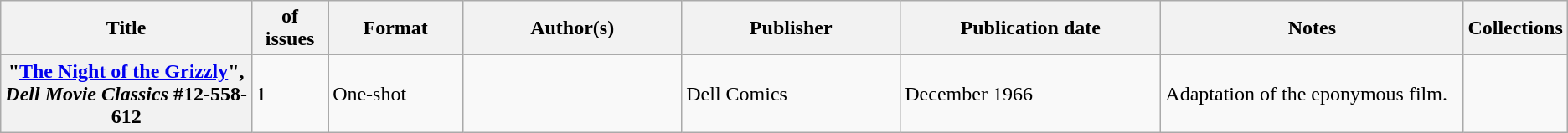<table class="wikitable">
<tr>
<th>Title</th>
<th style="width:40pt"> of issues</th>
<th style="width:75pt">Format</th>
<th style="width:125pt">Author(s)</th>
<th style="width:125pt">Publisher</th>
<th style="width:150pt">Publication date</th>
<th style="width:175pt">Notes</th>
<th>Collections</th>
</tr>
<tr>
<th>"<a href='#'>The Night of the Grizzly</a>", <em>Dell Movie Classics</em> #12-558-612</th>
<td>1</td>
<td>One-shot</td>
<td></td>
<td>Dell Comics</td>
<td>December 1966</td>
<td>Adaptation of the eponymous film.</td>
<td></td>
</tr>
</table>
